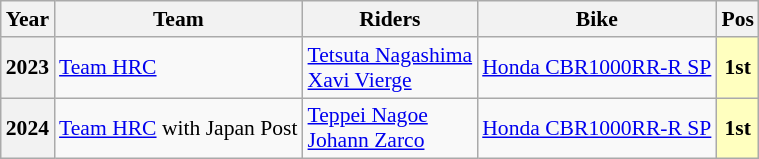<table class="wikitable" style="font-size:90%">
<tr>
<th>Year</th>
<th>Team</th>
<th>Riders</th>
<th>Bike</th>
<th>Pos</th>
</tr>
<tr align="center">
<th>2023</th>
<td align="left"> <a href='#'>Team HRC</a></td>
<td align="left"> <a href='#'>Tetsuta Nagashima</a><br> <a href='#'>Xavi Vierge</a></td>
<td align="left"><a href='#'>Honda CBR1000RR-R SP</a></td>
<td style="background:#ffffbf;"><strong>1st</strong></td>
</tr>
<tr align="center">
<th>2024</th>
<td align="left"> <a href='#'>Team HRC</a> with Japan Post</td>
<td align="left"> <a href='#'>Teppei Nagoe</a><br> <a href='#'>Johann Zarco</a></td>
<td align="left"><a href='#'>Honda CBR1000RR-R SP</a></td>
<td style="background:#ffffbf;"><strong>1st</strong></td>
</tr>
</table>
